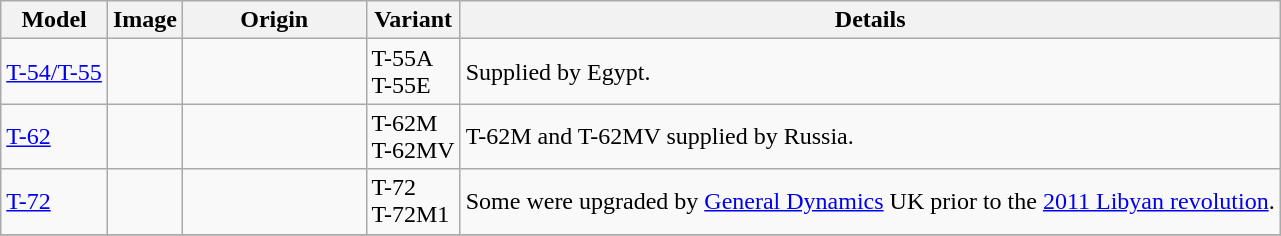<table class="wikitable sortable">
<tr>
<th>Model</th>
<th>Image</th>
<th style="width:115px;">Origin</th>
<th>Variant</th>
<th>Details</th>
</tr>
<tr>
<td><a href='#'>T-54/T-55</a></td>
<td></td>
<td><br></td>
<td>T-55A<br>T-55E</td>
<td>Supplied by Egypt.</td>
</tr>
<tr>
<td><a href='#'>T-62</a></td>
<td></td>
<td><br></td>
<td>T-62M<br>T-62MV</td>
<td>T-62M and T-62MV supplied by Russia.</td>
</tr>
<tr>
<td><a href='#'>T-72</a></td>
<td></td>
<td></td>
<td>T-72<br>T-72M1</td>
<td>Some were upgraded by <a href='#'>General Dynamics</a> UK prior to the <a href='#'>2011 Libyan revolution</a>.</td>
</tr>
<tr>
</tr>
</table>
